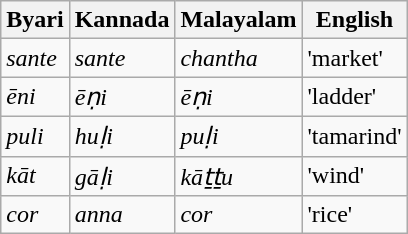<table class=wikitable>
<tr>
<th><strong>Byari</strong></th>
<th><strong>Kannada</strong></th>
<th><strong>Malayalam</strong></th>
<th><strong>English</strong></th>
</tr>
<tr>
<td><em>sante</em></td>
<td><em>sante</em></td>
<td><em>chantha</em></td>
<td>'market'</td>
</tr>
<tr>
<td><em>ēni</em></td>
<td><em>ēṇi</em></td>
<td><em>ēṇi</em></td>
<td>'ladder'</td>
</tr>
<tr>
<td><em>puli</em></td>
<td><em>huḷi</em></td>
<td><em>puḷi</em></td>
<td>'tamarind'</td>
</tr>
<tr>
<td><em>kāt</em></td>
<td><em>gāḷi</em></td>
<td><em>kāṯṯu</em></td>
<td>'wind'</td>
</tr>
<tr>
<td><em>cor</em></td>
<td><em>anna</em></td>
<td><em>cor</em></td>
<td>'rice'</td>
</tr>
</table>
